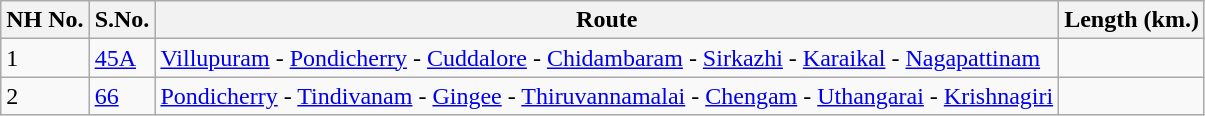<table class="wikitable">
<tr>
<th>NH No.</th>
<th>S.No.</th>
<th>Route</th>
<th>Length (km.)</th>
</tr>
<tr>
<td>1</td>
<td><a href='#'>45A</a></td>
<td><a href='#'>Villupuram</a> - <a href='#'>Pondicherry</a> - <a href='#'>Cuddalore</a> - <a href='#'>Chidambaram</a> - <a href='#'>Sirkazhi</a> - <a href='#'>Karaikal</a> - <a href='#'>Nagapattinam</a></td>
<td></td>
</tr>
<tr>
<td>2</td>
<td><a href='#'>66</a></td>
<td><a href='#'>Pondicherry</a> - <a href='#'>Tindivanam</a> - <a href='#'>Gingee</a> - <a href='#'>Thiruvannamalai</a> - <a href='#'>Chengam</a> - <a href='#'>Uthangarai</a> - <a href='#'>Krishnagiri</a></td>
<td></td>
</tr>
</table>
